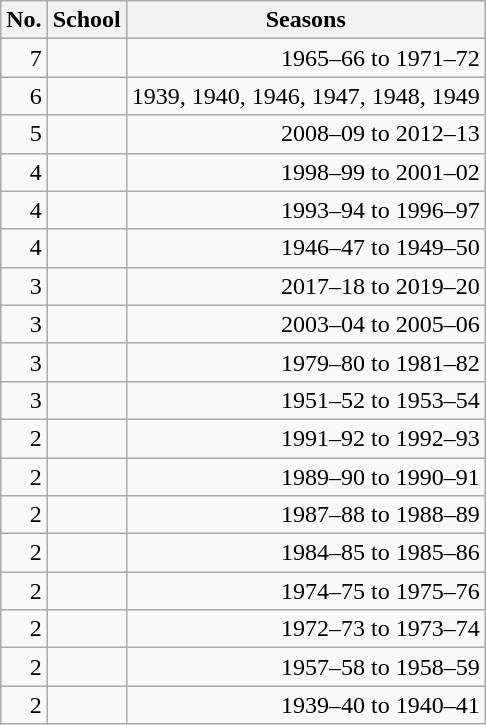<table class="wikitable sortable">
<tr>
<th>No.</th>
<th>School</th>
<th>Seasons</th>
</tr>
<tr>
<td align="right">7</td>
<td></td>
<td align="right">1965–66 to 1971–72</td>
</tr>
<tr>
<td align="right">6</td>
<td></td>
<td align="right">1939, 1940, 1946, 1947, 1948, 1949</td>
</tr>
<tr>
<td align="right">5</td>
<td></td>
<td align="right">2008–09 to 2012–13</td>
</tr>
<tr>
<td align="right">4</td>
<td></td>
<td align="right">1998–99 to 2001–02</td>
</tr>
<tr>
<td align="right">4</td>
<td></td>
<td align="right">1993–94 to 1996–97</td>
</tr>
<tr>
<td align="right">4</td>
<td></td>
<td align="right">1946–47 to 1949–50</td>
</tr>
<tr>
<td align="right">3</td>
<td></td>
<td align="right">2017–18  to 2019–20</td>
</tr>
<tr>
<td align="right">3</td>
<td></td>
<td align="right">2003–04 to 2005–06</td>
</tr>
<tr>
<td align="right">3</td>
<td></td>
<td align="right">1979–80 to 1981–82</td>
</tr>
<tr>
<td align="right">3</td>
<td></td>
<td align="right">1951–52 to 1953–54</td>
</tr>
<tr>
<td align="right">2</td>
<td></td>
<td align="right">1991–92 to 1992–93</td>
</tr>
<tr>
<td align="right">2</td>
<td></td>
<td align="right">1989–90 to 1990–91</td>
</tr>
<tr>
<td align="right">2</td>
<td></td>
<td align="right">1987–88  to 1988–89</td>
</tr>
<tr>
<td align="right">2</td>
<td></td>
<td align="right">1984–85 to  1985–86</td>
</tr>
<tr>
<td align="right">2</td>
<td></td>
<td align="right">1974–75 to  1975–76</td>
</tr>
<tr>
<td align="right">2</td>
<td></td>
<td align="right">1972–73 to 1973–74</td>
</tr>
<tr>
<td align="right">2</td>
<td></td>
<td align="right">1957–58 to  1958–59</td>
</tr>
<tr>
<td align="right">2</td>
<td></td>
<td align="right">1939–40 to 1940–41</td>
</tr>
</table>
